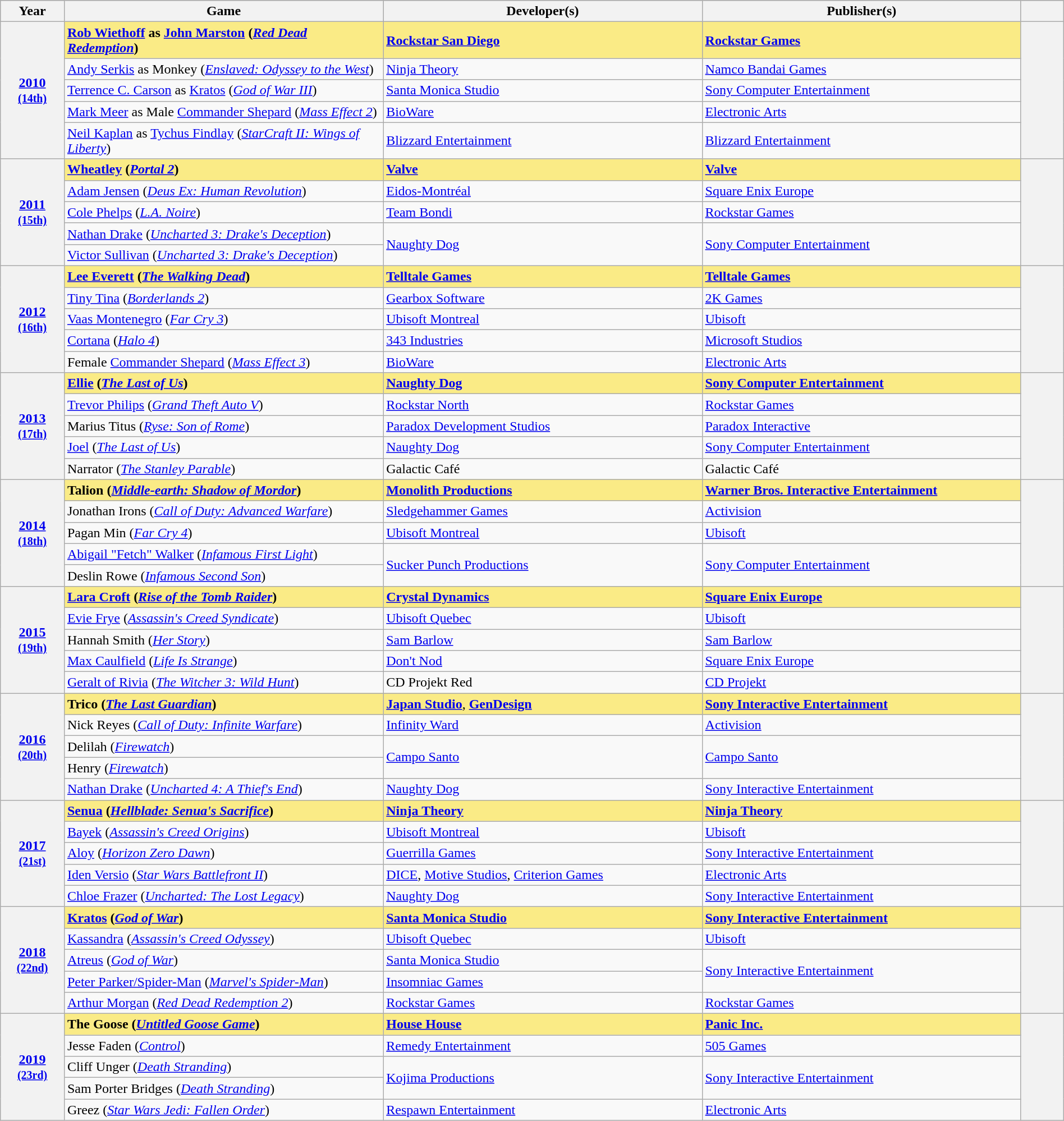<table class="wikitable sortable" style="width:100%;">
<tr style="background:#bebebe">
<th scope="col" style="width:6%;">Year</th>
<th scope="col" style="width:30%;">Game</th>
<th scope="col" style="width:30%;">Developer(s)</th>
<th scope="col" style="width:30%;">Publisher(s)</th>
<th scope="col" style="width:4%;" class="unsortable"></th>
</tr>
<tr>
<th scope="row" rowspan="5" style="text-align:center"><a href='#'>2010</a> <br><small><a href='#'>(14th)</a> </small></th>
<td style="background:#FAEB86"><strong><a href='#'>Rob Wiethoff</a> as <a href='#'>John Marston</a> (<em><a href='#'>Red Dead Redemption</a></em>)</strong></td>
<td style="background:#FAEB86"><strong><a href='#'>Rockstar San Diego</a></strong></td>
<td style="background:#FAEB86"><strong><a href='#'>Rockstar Games</a></strong></td>
<th scope="row" rowspan="5" style="text-align;center;"></th>
</tr>
<tr>
<td><a href='#'>Andy Serkis</a> as Monkey (<em><a href='#'>Enslaved: Odyssey to the West</a></em>)</td>
<td><a href='#'>Ninja Theory</a></td>
<td><a href='#'>Namco Bandai Games</a></td>
</tr>
<tr>
<td><a href='#'>Terrence C. Carson</a> as <a href='#'>Kratos</a> (<em><a href='#'>God of War III</a></em>)</td>
<td><a href='#'>Santa Monica Studio</a></td>
<td><a href='#'>Sony Computer Entertainment</a></td>
</tr>
<tr>
<td><a href='#'>Mark Meer</a> as Male <a href='#'>Commander Shepard</a> (<em><a href='#'>Mass Effect 2</a></em>)</td>
<td><a href='#'>BioWare</a></td>
<td><a href='#'>Electronic Arts</a></td>
</tr>
<tr>
<td><a href='#'>Neil Kaplan</a> as <a href='#'>Tychus Findlay</a> (<em><a href='#'>StarCraft II: Wings of Liberty</a></em>)</td>
<td><a href='#'>Blizzard Entertainment</a></td>
<td><a href='#'>Blizzard Entertainment</a></td>
</tr>
<tr>
<th scope="row" rowspan="5" style="text-align:center"><a href='#'>2011</a> <br><small><a href='#'>(15th)</a> </small></th>
<td style="background:#FAEB86"><strong><a href='#'>Wheatley</a> (<em><a href='#'>Portal 2</a></em>)</strong></td>
<td style="background:#FAEB86"><strong><a href='#'>Valve</a></strong></td>
<td style="background:#FAEB86"><strong><a href='#'>Valve</a></strong></td>
<th scope="row" rowspan="5" style="text-align;center;"></th>
</tr>
<tr>
<td><a href='#'>Adam Jensen</a> (<em><a href='#'>Deus Ex: Human Revolution</a></em>)</td>
<td><a href='#'>Eidos-Montréal</a></td>
<td><a href='#'>Square Enix Europe</a></td>
</tr>
<tr>
<td><a href='#'>Cole Phelps</a> (<em><a href='#'>L.A. Noire</a></em>)</td>
<td><a href='#'>Team Bondi</a></td>
<td><a href='#'>Rockstar Games</a></td>
</tr>
<tr>
<td><a href='#'>Nathan Drake</a> (<em><a href='#'>Uncharted 3: Drake's Deception</a></em>)</td>
<td rowspan=2><a href='#'>Naughty Dog</a></td>
<td rowspan=2><a href='#'>Sony Computer Entertainment</a></td>
</tr>
<tr>
<td><a href='#'>Victor Sullivan</a> (<em><a href='#'>Uncharted 3: Drake's Deception</a></em>)</td>
</tr>
<tr>
<th scope="row" rowspan="5" style="text-align:center"><a href='#'>2012</a> <br><small><a href='#'>(16th)</a> </small></th>
<td style="background:#FAEB86"><strong><a href='#'>Lee Everett</a> (<em><a href='#'>The Walking Dead</a></em>)</strong></td>
<td style="background:#FAEB86"><strong><a href='#'>Telltale Games</a></strong></td>
<td style="background:#FAEB86"><strong><a href='#'>Telltale Games</a></strong></td>
<th scope="row" rowspan="5" style="text-align;center;"></th>
</tr>
<tr>
<td><a href='#'>Tiny Tina</a> (<em><a href='#'>Borderlands 2</a></em>)</td>
<td><a href='#'>Gearbox Software</a></td>
<td><a href='#'>2K Games</a></td>
</tr>
<tr>
<td><a href='#'>Vaas Montenegro</a> (<em><a href='#'>Far Cry 3</a></em>)</td>
<td><a href='#'>Ubisoft Montreal</a></td>
<td><a href='#'>Ubisoft</a></td>
</tr>
<tr>
<td><a href='#'>Cortana</a> (<em><a href='#'>Halo 4</a></em>)</td>
<td><a href='#'>343 Industries</a></td>
<td><a href='#'>Microsoft Studios</a></td>
</tr>
<tr>
<td>Female <a href='#'>Commander Shepard</a> (<em><a href='#'>Mass Effect 3</a></em>)</td>
<td><a href='#'>BioWare</a></td>
<td><a href='#'>Electronic Arts</a></td>
</tr>
<tr>
<th scope="row" rowspan="5" style="text-align:center"><a href='#'>2013</a> <br><small><a href='#'>(17th)</a> </small></th>
<td style="background:#FAEB86"><strong><a href='#'>Ellie</a> (<em><a href='#'>The Last of Us</a></em>)</strong></td>
<td style="background:#FAEB86"><strong><a href='#'>Naughty Dog</a></strong></td>
<td style="background:#FAEB86"><strong><a href='#'>Sony Computer Entertainment</a></strong></td>
<th scope="row" rowspan="5" style="text-align;center;"></th>
</tr>
<tr>
<td><a href='#'>Trevor Philips</a> (<em><a href='#'>Grand Theft Auto V</a></em>)</td>
<td><a href='#'>Rockstar North</a></td>
<td><a href='#'>Rockstar Games</a></td>
</tr>
<tr>
<td>Marius Titus (<em><a href='#'>Ryse: Son of Rome</a></em>)</td>
<td><a href='#'>Paradox Development Studios</a></td>
<td><a href='#'>Paradox Interactive</a></td>
</tr>
<tr>
<td><a href='#'>Joel</a> (<em><a href='#'>The Last of Us</a></em>)</td>
<td><a href='#'>Naughty Dog</a></td>
<td><a href='#'>Sony Computer Entertainment</a></td>
</tr>
<tr>
<td>Narrator (<em><a href='#'>The Stanley Parable</a></em>)</td>
<td>Galactic Café</td>
<td>Galactic Café</td>
</tr>
<tr>
<th scope="row" rowspan="5" style="text-align:center"><a href='#'>2014</a> <br><small><a href='#'>(18th)</a> </small></th>
<td style="background:#FAEB86"><strong>Talion (<em><a href='#'>Middle-earth: Shadow of Mordor</a></em>)</strong></td>
<td style="background:#FAEB86"><strong><a href='#'>Monolith Productions</a></strong></td>
<td style="background:#FAEB86"><strong><a href='#'>Warner Bros. Interactive Entertainment</a></strong></td>
<th scope="row" rowspan="5" style="text-align;center;"></th>
</tr>
<tr>
<td>Jonathan Irons (<em><a href='#'>Call of Duty: Advanced Warfare</a></em>)</td>
<td><a href='#'>Sledgehammer Games</a></td>
<td><a href='#'>Activision</a></td>
</tr>
<tr>
<td>Pagan Min (<em><a href='#'>Far Cry 4</a></em>)</td>
<td><a href='#'>Ubisoft Montreal</a></td>
<td><a href='#'>Ubisoft</a></td>
</tr>
<tr>
<td><a href='#'>Abigail "Fetch" Walker</a> (<em><a href='#'>Infamous First Light</a></em>)</td>
<td rowspan=2><a href='#'>Sucker Punch Productions</a></td>
<td rowspan=2><a href='#'>Sony Computer Entertainment</a></td>
</tr>
<tr>
<td>Deslin Rowe (<em><a href='#'>Infamous Second Son</a></em>)</td>
</tr>
<tr>
<th scope="row" rowspan="5" style="text-align:center"><a href='#'>2015</a> <br><small><a href='#'>(19th)</a> </small></th>
<td style="background:#FAEB86"><strong><a href='#'>Lara Croft</a> (<em><a href='#'>Rise of the Tomb Raider</a></em>)</strong></td>
<td style="background:#FAEB86"><strong><a href='#'>Crystal Dynamics</a></strong></td>
<td style="background:#FAEB86"><strong><a href='#'>Square Enix Europe</a></strong></td>
<th scope="row" rowspan="5" style="text-align;center;"></th>
</tr>
<tr>
<td><a href='#'>Evie Frye</a> (<em><a href='#'>Assassin's Creed Syndicate</a></em>)</td>
<td><a href='#'>Ubisoft Quebec</a></td>
<td><a href='#'>Ubisoft</a></td>
</tr>
<tr>
<td>Hannah Smith (<em><a href='#'>Her Story</a></em>)</td>
<td><a href='#'>Sam Barlow</a></td>
<td><a href='#'>Sam Barlow</a></td>
</tr>
<tr>
<td><a href='#'>Max Caulfield</a> (<em><a href='#'>Life Is Strange</a></em>)</td>
<td><a href='#'>Don't Nod</a></td>
<td><a href='#'>Square Enix Europe</a></td>
</tr>
<tr>
<td><a href='#'>Geralt of Rivia</a> (<em><a href='#'>The Witcher 3: Wild Hunt</a></em>)</td>
<td>CD Projekt Red</td>
<td><a href='#'>CD Projekt</a></td>
</tr>
<tr>
<th scope="row" rowspan="5" style="text-align:center"><a href='#'>2016</a> <br><small><a href='#'>(20th)</a> </small></th>
<td style="background:#FAEB86"><strong>Trico (<em><a href='#'>The Last Guardian</a></em>)</strong></td>
<td style="background:#FAEB86"><strong><a href='#'>Japan Studio</a></strong>, <strong><a href='#'>GenDesign</a></strong></td>
<td style="background:#FAEB86"><strong><a href='#'>Sony Interactive Entertainment</a></strong></td>
<th scope="row" rowspan="5" style="text-align;center;"></th>
</tr>
<tr>
<td>Nick Reyes (<em><a href='#'>Call of Duty: Infinite Warfare</a></em>)</td>
<td><a href='#'>Infinity Ward</a></td>
<td><a href='#'>Activision</a></td>
</tr>
<tr>
<td>Delilah (<em><a href='#'>Firewatch</a></em>)</td>
<td rowspan=2><a href='#'>Campo Santo</a></td>
<td rowspan=2><a href='#'>Campo Santo</a></td>
</tr>
<tr>
<td>Henry (<em><a href='#'>Firewatch</a></em>)</td>
</tr>
<tr>
<td><a href='#'>Nathan Drake</a> (<em><a href='#'>Uncharted 4: A Thief's End</a></em>)</td>
<td><a href='#'>Naughty Dog</a></td>
<td><a href='#'>Sony Interactive Entertainment</a></td>
</tr>
<tr>
<th scope="row" rowspan="5" style="text-align:center"><a href='#'>2017</a> <br><small><a href='#'>(21st)</a> </small></th>
<td style="background:#FAEB86"><strong><a href='#'>Senua</a> (<em><a href='#'>Hellblade: Senua's Sacrifice</a></em>)</strong></td>
<td style="background:#FAEB86"><strong><a href='#'>Ninja Theory</a></strong></td>
<td style="background:#FAEB86"><strong><a href='#'>Ninja Theory</a></strong></td>
<th scope="row" rowspan="5" style="text-align;center;"></th>
</tr>
<tr>
<td><a href='#'>Bayek</a> (<em><a href='#'>Assassin's Creed Origins</a></em>)</td>
<td><a href='#'>Ubisoft Montreal</a></td>
<td><a href='#'>Ubisoft</a></td>
</tr>
<tr>
<td><a href='#'>Aloy</a> (<em><a href='#'>Horizon Zero Dawn</a></em>)</td>
<td><a href='#'>Guerrilla Games</a></td>
<td><a href='#'>Sony Interactive Entertainment</a></td>
</tr>
<tr>
<td><a href='#'>Iden Versio</a> (<em><a href='#'>Star Wars Battlefront II</a></em>)</td>
<td><a href='#'>DICE</a>, <a href='#'>Motive Studios</a>, <a href='#'>Criterion Games</a></td>
<td><a href='#'>Electronic Arts</a></td>
</tr>
<tr>
<td><a href='#'>Chloe Frazer</a> (<em><a href='#'>Uncharted: The Lost Legacy</a></em>)</td>
<td><a href='#'>Naughty Dog</a></td>
<td><a href='#'>Sony Interactive Entertainment</a></td>
</tr>
<tr>
<th scope="row" rowspan="5" style="text-align:center"><a href='#'>2018</a> <br><small><a href='#'>(22nd)</a> </small></th>
<td style="background:#FAEB86"><strong><a href='#'>Kratos</a> (<em><a href='#'>God of War</a></em>)</strong></td>
<td style="background:#FAEB86"><strong><a href='#'>Santa Monica Studio</a></strong></td>
<td style="background:#FAEB86"><strong><a href='#'>Sony Interactive Entertainment</a></strong></td>
<th scope="row" rowspan="5" style="text-align;center;"></th>
</tr>
<tr>
<td><a href='#'>Kassandra</a> (<em><a href='#'>Assassin's Creed Odyssey</a></em>)</td>
<td><a href='#'>Ubisoft Quebec</a></td>
<td><a href='#'>Ubisoft</a></td>
</tr>
<tr>
<td><a href='#'>Atreus</a> (<em><a href='#'>God of War</a></em>)</td>
<td><a href='#'>Santa Monica Studio</a></td>
<td rowspan=2><a href='#'>Sony Interactive Entertainment</a></td>
</tr>
<tr>
<td><a href='#'>Peter Parker/Spider-Man</a> (<em><a href='#'>Marvel's Spider-Man</a></em>)</td>
<td><a href='#'>Insomniac Games</a></td>
</tr>
<tr>
<td><a href='#'>Arthur Morgan</a> (<em><a href='#'>Red Dead Redemption 2</a></em>)</td>
<td><a href='#'>Rockstar Games</a></td>
<td><a href='#'>Rockstar Games</a></td>
</tr>
<tr>
<th scope="row" rowspan="5" style="text-align:center"><a href='#'>2019</a> <br><small><a href='#'>(23rd)</a> </small></th>
<td style="background:#FAEB86"><strong>The Goose (<em><a href='#'>Untitled Goose Game</a></em>)</strong></td>
<td style="background:#FAEB86"><strong><a href='#'>House House</a></strong></td>
<td style="background:#FAEB86"><strong><a href='#'>Panic Inc.</a></strong></td>
<th scope="row" rowspan="5" style="text-align;center;"></th>
</tr>
<tr>
<td>Jesse Faden (<em><a href='#'>Control</a></em>)</td>
<td><a href='#'>Remedy Entertainment</a></td>
<td><a href='#'>505 Games</a></td>
</tr>
<tr>
<td>Cliff Unger (<em><a href='#'>Death Stranding</a></em>)</td>
<td rowspan=2><a href='#'>Kojima Productions</a></td>
<td rowspan=2><a href='#'>Sony Interactive Entertainment</a></td>
</tr>
<tr>
<td>Sam Porter Bridges (<em><a href='#'>Death Stranding</a></em>)</td>
</tr>
<tr>
<td>Greez (<em><a href='#'>Star Wars Jedi: Fallen Order</a></em>)</td>
<td><a href='#'>Respawn Entertainment</a></td>
<td><a href='#'>Electronic Arts</a></td>
</tr>
</table>
